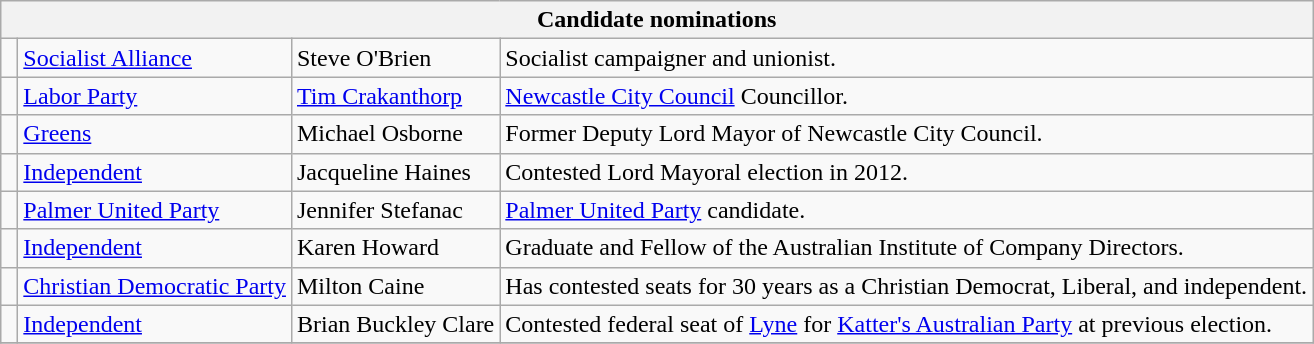<table class="wikitable">
<tr>
<th colspan=4>Candidate nominations</th>
</tr>
<tr>
<td> </td>
<td><a href='#'>Socialist Alliance</a></td>
<td>Steve O'Brien</td>
<td>Socialist campaigner and unionist.</td>
</tr>
<tr>
<td> </td>
<td><a href='#'>Labor Party</a></td>
<td><a href='#'>Tim Crakanthorp</a></td>
<td><a href='#'>Newcastle City Council</a> Councillor.</td>
</tr>
<tr>
<td> </td>
<td><a href='#'>Greens</a></td>
<td>Michael Osborne</td>
<td>Former Deputy Lord Mayor of Newcastle City Council.</td>
</tr>
<tr>
<td> </td>
<td><a href='#'>Independent</a></td>
<td>Jacqueline Haines</td>
<td>Contested Lord Mayoral election in 2012.</td>
</tr>
<tr>
<td> </td>
<td><a href='#'>Palmer United Party</a></td>
<td>Jennifer Stefanac</td>
<td><a href='#'>Palmer United Party</a> candidate.</td>
</tr>
<tr>
<td> </td>
<td><a href='#'>Independent</a></td>
<td>Karen Howard</td>
<td>Graduate and Fellow of the Australian Institute of Company Directors.</td>
</tr>
<tr>
<td> </td>
<td><a href='#'>Christian Democratic Party</a></td>
<td>Milton Caine</td>
<td>Has contested seats for 30 years as a Christian Democrat, Liberal, and independent.</td>
</tr>
<tr>
<td> </td>
<td><a href='#'>Independent</a></td>
<td>Brian Buckley Clare</td>
<td>Contested federal seat of <a href='#'>Lyne</a> for <a href='#'>Katter's Australian Party</a> at previous election.</td>
</tr>
<tr>
</tr>
</table>
